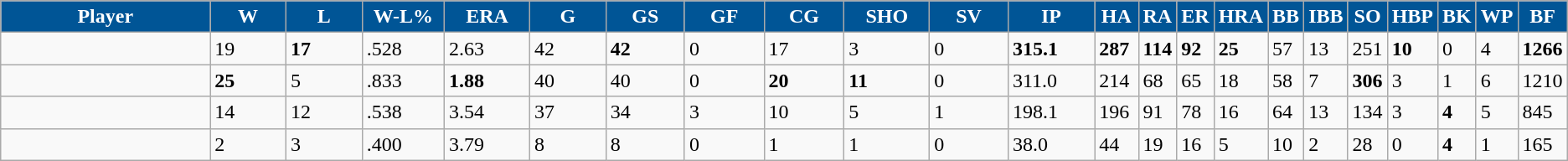<table class="wikitable sortable">
<tr>
<th style="background:#005596; color:#FFF; width:20%;">Player</th>
<th style="background:#005596; color:#FFF; width:7%;">W</th>
<th style="background:#005596; color:#FFF; width:7%;">L</th>
<th style="background:#005596; color:#FFF; width:7%;">W-L%</th>
<th style="background:#005596; color:#FFF; width:7%;">ERA</th>
<th style="background:#005596; color:#FFF; width:7%;">G</th>
<th style="background:#005596; color:#FFF; width:7%;">GS</th>
<th style="background:#005596; color:#FFF; width:7%;">GF</th>
<th style="background:#005596; color:#FFF; width:7%;">CG</th>
<th style="background:#005596; color:#FFF; width:7%;">SHO</th>
<th style="background:#005596; color:#FFF; width:7%;">SV</th>
<th style="background:#005596; color:#FFF; width:7%;">IP</th>
<th style="background:#005596; color:#FFF; width:7%;">HA</th>
<th style="background:#005596; color:#FFF; width:7%;">RA</th>
<th style="background:#005596; color:#FFF; width:7%;">ER</th>
<th style="background:#005596; color:#FFF; width:7%;">HRA</th>
<th style="background:#005596; color:#FFF; width:7%;">BB</th>
<th style="background:#005596; color:#FFF; width:7%;">IBB</th>
<th style="background:#005596; color:#FFF; width:7%;">SO</th>
<th style="background:#005596; color:#FFF; width:7%;">HBP</th>
<th style="background:#005596; color:#FFF; width:7%;">BK</th>
<th style="background:#005596; color:#FFF; width:7%;">WP</th>
<th style="background:#005596; color:#FFF; width:7%;">BF</th>
</tr>
<tr>
<td></td>
<td>19</td>
<td><strong>17</strong></td>
<td>.528</td>
<td>2.63</td>
<td>42</td>
<td><strong>42</strong></td>
<td>0</td>
<td>17</td>
<td>3</td>
<td>0</td>
<td><strong>315.1</strong></td>
<td><strong>287</strong></td>
<td><strong>114</strong></td>
<td><strong>92</strong></td>
<td><strong>25</strong></td>
<td>57</td>
<td>13</td>
<td>251</td>
<td><strong>10</strong></td>
<td>0</td>
<td>4</td>
<td><strong>1266</strong></td>
</tr>
<tr>
<td></td>
<td><strong>25</strong></td>
<td>5</td>
<td>.833</td>
<td><strong>1.88</strong></td>
<td>40</td>
<td>40</td>
<td>0</td>
<td><strong>20</strong></td>
<td><strong>11</strong></td>
<td>0</td>
<td>311.0</td>
<td>214</td>
<td>68</td>
<td>65</td>
<td>18</td>
<td>58</td>
<td>7</td>
<td><strong>306</strong></td>
<td>3</td>
<td>1</td>
<td>6</td>
<td>1210</td>
</tr>
<tr>
<td></td>
<td>14</td>
<td>12</td>
<td>.538</td>
<td>3.54</td>
<td>37</td>
<td>34</td>
<td>3</td>
<td>10</td>
<td>5</td>
<td>1</td>
<td>198.1</td>
<td>196</td>
<td>91</td>
<td>78</td>
<td>16</td>
<td>64</td>
<td>13</td>
<td>134</td>
<td>3</td>
<td><strong>4</strong></td>
<td>5</td>
<td>845</td>
</tr>
<tr>
<td></td>
<td>2</td>
<td>3</td>
<td>.400</td>
<td>3.79</td>
<td>8</td>
<td>8</td>
<td>0</td>
<td>1</td>
<td>1</td>
<td>0</td>
<td>38.0</td>
<td>44</td>
<td>19</td>
<td>16</td>
<td>5</td>
<td>10</td>
<td>2</td>
<td>28</td>
<td>0</td>
<td><strong>4</strong></td>
<td>1</td>
<td>165</td>
</tr>
</table>
